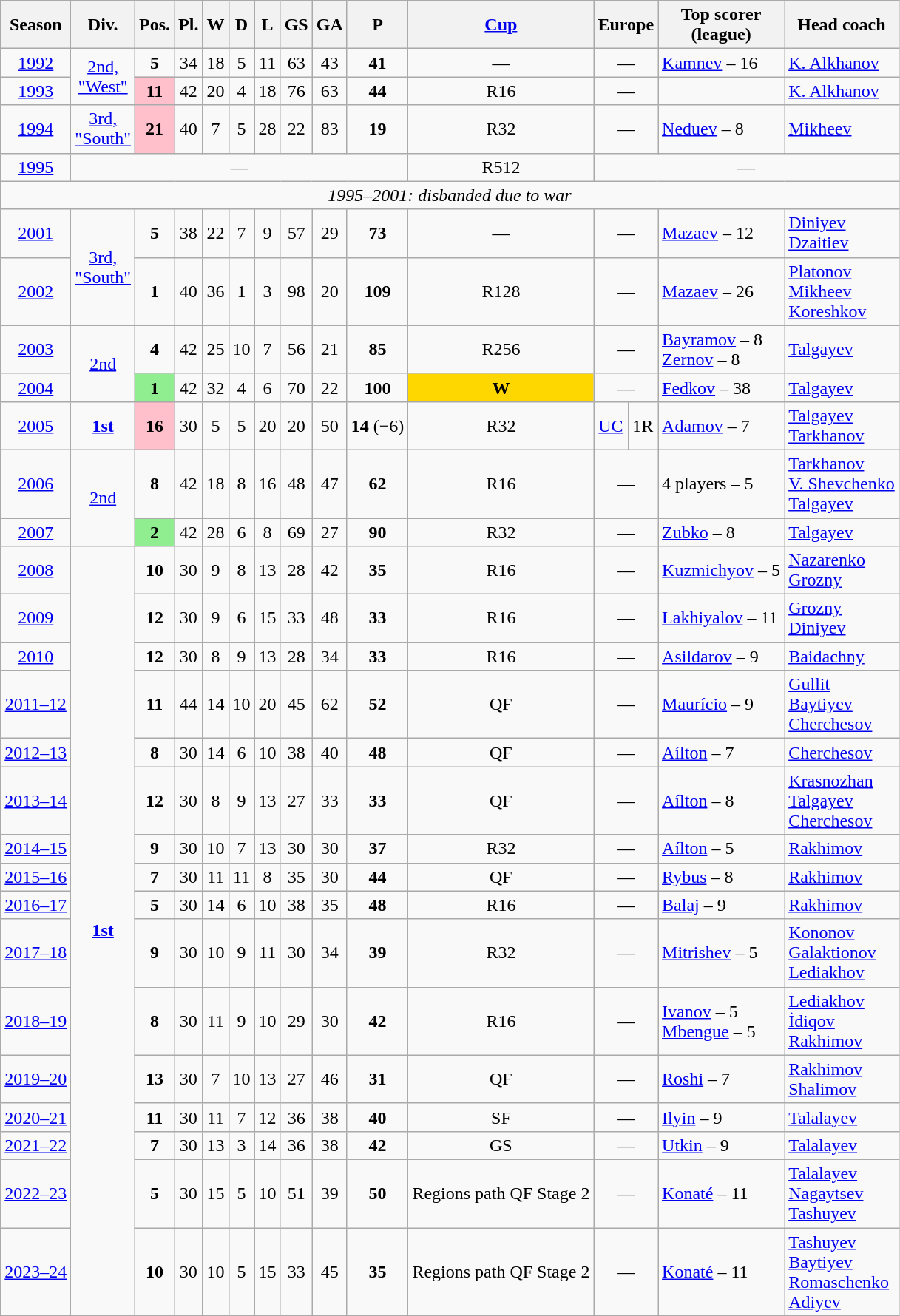<table class="wikitable sortable collapsible collapsed" style="text-align: center; font-size: 100%;">
<tr bgcolor="#efefef">
<th>Season</th>
<th>Div.</th>
<th>Pos.</th>
<th>Pl.</th>
<th>W</th>
<th>D</th>
<th>L</th>
<th>GS</th>
<th>GA</th>
<th>P</th>
<th><a href='#'>Cup</a></th>
<th colspan=2>Europe</th>
<th>Top scorer <br>(league)</th>
<th>Head coach</th>
</tr>
<tr>
<td align=center><a href='#'>1992</a></td>
<td align=center rowspan="2"><a href='#'>2nd,<br>"West"</a></td>
<td align=center><strong>5</strong></td>
<td align=center>34</td>
<td align=center>18</td>
<td align=center>5</td>
<td align=center>11</td>
<td align=center>63</td>
<td align=center>43</td>
<td align=center><strong>41</strong></td>
<td align=center>—</td>
<td align=center colspan="2">—</td>
<td align=left> <a href='#'>Kamnev</a> – 16</td>
<td align=left> <a href='#'>K. Alkhanov</a></td>
</tr>
<tr>
<td align=center><a href='#'>1993</a></td>
<td align=center bgcolor="pink"><strong>11</strong></td>
<td align=center>42</td>
<td align=center>20</td>
<td align=center>4</td>
<td align=center>18</td>
<td align=center>76</td>
<td align=center>63</td>
<td align=center><strong>44</strong></td>
<td align=center>R16</td>
<td align=center colspan="2">—</td>
<td align=left></td>
<td align=left> <a href='#'>K. Alkhanov</a></td>
</tr>
<tr>
<td align=center><a href='#'>1994</a></td>
<td align=center><a href='#'>3rd,<br>"South"</a></td>
<td align=center bgcolor="pink"><strong>21</strong></td>
<td align=center>40</td>
<td align=center>7</td>
<td align=center>5</td>
<td align=center>28</td>
<td align=center>22</td>
<td align=center>83</td>
<td align=center><strong>19</strong></td>
<td align=center>R32</td>
<td align=center colspan="2">—</td>
<td align=left> <a href='#'>Neduev</a> – 8</td>
<td align=left> <a href='#'>Mikheev</a></td>
</tr>
<tr>
<td align=center><a href='#'>1995</a></td>
<td align=center colspan="9">—</td>
<td align=center>R512</td>
<td align=center colspan="4">—</td>
</tr>
<tr>
<td align=center colspan="15"><em>1995–2001: disbanded due to war</em></td>
</tr>
<tr>
<td align=center><a href='#'>2001</a></td>
<td align=center rowspan="2"><a href='#'>3rd,<br>"South"</a></td>
<td align=center><strong>5</strong></td>
<td align=center>38</td>
<td align=center>22</td>
<td align=center>7</td>
<td align=center>9</td>
<td align=center>57</td>
<td align=center>29</td>
<td align=center><strong>73</strong></td>
<td align=center>—</td>
<td align=center colspan="2">—</td>
<td align=left> <a href='#'>Mazaev</a> – 12</td>
<td align=left> <a href='#'>Diniyev</a><br> <a href='#'>Dzaitiev</a></td>
</tr>
<tr>
<td align=center><a href='#'>2002</a></td>
<td align=center><strong>1</strong></td>
<td align=center>40</td>
<td align=center>36</td>
<td align=center>1</td>
<td align=center>3</td>
<td align=center>98</td>
<td align=center>20</td>
<td align=center><strong>109</strong></td>
<td align=center>R128</td>
<td align=center colspan="2">—</td>
<td align=left> <a href='#'>Mazaev</a> – 26</td>
<td align=left> <a href='#'>Platonov</a><br> <a href='#'>Mikheev</a><br> <a href='#'>Koreshkov</a></td>
</tr>
<tr>
<td align=center><a href='#'>2003</a></td>
<td align=center rowspan="2"><a href='#'>2nd</a></td>
<td align=center><strong>4</strong></td>
<td align=center>42</td>
<td align=center>25</td>
<td align=center>10</td>
<td align=center>7</td>
<td align=center>56</td>
<td align=center>21</td>
<td align=center><strong>85</strong></td>
<td align=center>R256</td>
<td align=center colspan="2">—</td>
<td align=left> <a href='#'>Bayramov</a> – 8<br> <a href='#'>Zernov</a> – 8</td>
<td align=left> <a href='#'>Talgayev</a></td>
</tr>
<tr>
<td align=center><a href='#'>2004</a></td>
<td align=center bgcolor="lightgreen"><strong>1</strong></td>
<td align=center>42</td>
<td align=center>32</td>
<td align=center>4</td>
<td align=center>6</td>
<td align=center>70</td>
<td align=center>22</td>
<td align=center><strong>100</strong></td>
<td align=center bgcolor="gold"><strong>W</strong></td>
<td align=center colspan="2">—</td>
<td align=left> <a href='#'>Fedkov</a> – 38</td>
<td align=left> <a href='#'>Talgayev</a></td>
</tr>
<tr>
<td align=center><a href='#'>2005</a></td>
<td align=center><strong><a href='#'>1st</a></strong></td>
<td align=center bgcolor="pink"><strong>16</strong></td>
<td align=center>30</td>
<td align=center>5</td>
<td align=center>5</td>
<td align=center>20</td>
<td align=center>20</td>
<td align=center>50</td>
<td align=center><strong>14</strong> (−6)</td>
<td align=center>R32</td>
<td align=center><a href='#'>UC</a></td>
<td align=center>1R</td>
<td align=left> <a href='#'>Adamov</a> – 7</td>
<td align=left> <a href='#'>Talgayev</a><br> <a href='#'>Tarkhanov</a></td>
</tr>
<tr>
<td align=center><a href='#'>2006</a></td>
<td align=center rowspan="2"><a href='#'>2nd</a></td>
<td align=center><strong>8</strong></td>
<td align=center>42</td>
<td align=center>18</td>
<td align=center>8</td>
<td align=center>16</td>
<td align=center>48</td>
<td align=center>47</td>
<td align=center><strong>62</strong></td>
<td align=center>R16</td>
<td align=center colspan="2">—</td>
<td align=left>4 players – 5</td>
<td align=left> <a href='#'>Tarkhanov</a><br> <a href='#'>V. Shevchenko</a><br> <a href='#'>Talgayev</a></td>
</tr>
<tr>
<td align=center><a href='#'>2007</a></td>
<td align=center bgcolor="lightgreen"><strong>2</strong></td>
<td align=center>42</td>
<td align=center>28</td>
<td align=center>6</td>
<td align=center>8</td>
<td align=center>69</td>
<td align=center>27</td>
<td align=center><strong>90</strong></td>
<td align=center>R32</td>
<td align=center colspan="2">—</td>
<td align=left> <a href='#'>Zubko</a> – 8</td>
<td align=left> <a href='#'>Talgayev</a></td>
</tr>
<tr>
<td align=center><a href='#'>2008</a></td>
<td rowspan="16" align="center"><strong><a href='#'>1st</a></strong></td>
<td align=center><strong>10</strong></td>
<td align=center>30</td>
<td align=center>9</td>
<td align=center>8</td>
<td align=center>13</td>
<td align=center>28</td>
<td align=center>42</td>
<td align=center><strong>35</strong></td>
<td align=center>R16</td>
<td align=center colspan="2">—</td>
<td align=left> <a href='#'>Kuzmichyov</a> – 5</td>
<td align=left> <a href='#'>Nazarenko</a><br> <a href='#'>Grozny</a></td>
</tr>
<tr>
<td align=center><a href='#'>2009</a></td>
<td align=center><strong>12</strong></td>
<td align=center>30</td>
<td align=center>9</td>
<td align=center>6</td>
<td align=center>15</td>
<td align=center>33</td>
<td align=center>48</td>
<td align=center><strong>33</strong></td>
<td align=center>R16</td>
<td align=center colspan="2">—</td>
<td align=left> <a href='#'>Lakhiyalov</a> – 11</td>
<td align=left> <a href='#'>Grozny</a><br> <a href='#'>Diniyev</a></td>
</tr>
<tr>
<td align=center><a href='#'>2010</a></td>
<td align=center><strong>12</strong></td>
<td align=center>30</td>
<td align=center>8</td>
<td align=center>9</td>
<td align=center>13</td>
<td align=center>28</td>
<td align=center>34</td>
<td align=center><strong>33</strong></td>
<td align=center>R16</td>
<td align=center colspan="2">—</td>
<td align=left> <a href='#'>Asildarov</a> – 9</td>
<td align=left> <a href='#'>Baidachny</a></td>
</tr>
<tr>
<td align=center><a href='#'>2011–12</a></td>
<td align=center><strong>11</strong></td>
<td align=center>44</td>
<td align=center>14</td>
<td align=center>10</td>
<td align=center>20</td>
<td align=center>45</td>
<td align=center>62</td>
<td align=center><strong>52</strong></td>
<td align=center>QF</td>
<td align=center colspan="2">—</td>
<td align=left> <a href='#'>Maurício</a> – 9</td>
<td align=left> <a href='#'>Gullit</a><br> <a href='#'>Baytiyev</a><br> <a href='#'>Cherchesov</a></td>
</tr>
<tr>
<td align=center><a href='#'>2012–13</a></td>
<td align=center><strong>8</strong></td>
<td align=center>30</td>
<td align=center>14</td>
<td align=center>6</td>
<td align=center>10</td>
<td align=center>38</td>
<td align=center>40</td>
<td align=center><strong>48</strong></td>
<td align=center>QF</td>
<td align=center colspan="2">—</td>
<td align=left> <a href='#'>Aílton</a> – 7</td>
<td align=left> <a href='#'>Cherchesov</a></td>
</tr>
<tr>
<td align=center><a href='#'>2013–14</a></td>
<td align=center><strong>12</strong></td>
<td align=center>30</td>
<td align=center>8</td>
<td align=center>9</td>
<td align=center>13</td>
<td align=center>27</td>
<td align=center>33</td>
<td align=center><strong>33</strong></td>
<td align=center>QF</td>
<td align=center colspan="2">—</td>
<td align=left> <a href='#'>Aílton</a> – 8</td>
<td align=left> <a href='#'>Krasnozhan</a> <br>  <a href='#'>Talgayev</a> <br>  <a href='#'>Cherchesov</a></td>
</tr>
<tr>
<td align=center><a href='#'>2014–15</a></td>
<td align=center><strong>9</strong></td>
<td align=center>30</td>
<td align=center>10</td>
<td align=center>7</td>
<td align=center>13</td>
<td align=center>30</td>
<td align=center>30</td>
<td align=center><strong>37</strong></td>
<td align=center>R32</td>
<td align=center colspan="2">—</td>
<td align=left> <a href='#'>Aílton</a> – 5</td>
<td align=left> <a href='#'>Rakhimov</a></td>
</tr>
<tr>
<td align=center><a href='#'>2015–16</a></td>
<td align="center"><strong>7</strong></td>
<td align="center">30</td>
<td align=center>11</td>
<td align=center>11</td>
<td align=center>8</td>
<td align=center>35</td>
<td align=center>30</td>
<td align=center><strong>44</strong></td>
<td align="center">QF</td>
<td colspan="2" align=center>—</td>
<td align=left> <a href='#'>Rybus</a> – 8</td>
<td align=left> <a href='#'>Rakhimov</a></td>
</tr>
<tr>
<td align=center><a href='#'>2016–17</a></td>
<td align="center"><strong>5</strong></td>
<td align="center">30</td>
<td align=center>14</td>
<td align=center>6</td>
<td align=center>10</td>
<td align=center>38</td>
<td align=center>35</td>
<td align=center><strong>48</strong></td>
<td align="center">R16</td>
<td colspan="2" align=center>—</td>
<td align=left> <a href='#'>Balaj</a> – 9</td>
<td align=left> <a href='#'>Rakhimov</a></td>
</tr>
<tr>
<td align=center><a href='#'>2017–18</a></td>
<td align="center"><strong>9</strong></td>
<td align="center">30</td>
<td align=center>10</td>
<td align=center>9</td>
<td align=center>11</td>
<td align=center>30</td>
<td align=center>34</td>
<td align=center><strong>39</strong></td>
<td align="center">R32</td>
<td colspan="2" align=center>—</td>
<td align=left> <a href='#'>Mitrishev</a> – 5</td>
<td align=left> <a href='#'>Kononov</a> <br>  <a href='#'>Galaktionov</a> <br>  <a href='#'>Lediakhov</a></td>
</tr>
<tr>
<td align=center><a href='#'>2018–19</a></td>
<td align="center"><strong>8</strong></td>
<td align="center">30</td>
<td align=center>11</td>
<td align=center>9</td>
<td align=center>10</td>
<td align=center>29</td>
<td align=center>30</td>
<td align=center><strong>42</strong></td>
<td align="center">R16</td>
<td colspan="2" align=center>—</td>
<td align=left> <a href='#'>Ivanov</a> – 5<br> <a href='#'>Mbengue</a> – 5</td>
<td align=left> <a href='#'>Lediakhov</a> <br>  <a href='#'>İdiqov</a> <br>  <a href='#'>Rakhimov</a></td>
</tr>
<tr>
<td align=center><a href='#'>2019–20</a></td>
<td align="center"><strong>13</strong></td>
<td align="center">30</td>
<td align=center>7</td>
<td align=center>10</td>
<td align=center>13</td>
<td align=center>27</td>
<td align=center>46</td>
<td align=center><strong>31</strong></td>
<td align="center">QF</td>
<td colspan="2" align=center>—</td>
<td align=left> <a href='#'>Roshi</a> – 7</td>
<td align=left> <a href='#'>Rakhimov</a> <br>  <a href='#'>Shalimov</a></td>
</tr>
<tr>
<td align=center><a href='#'>2020–21</a></td>
<td align="center"><strong>11</strong></td>
<td align="center">30</td>
<td align=center>11</td>
<td align=center>7</td>
<td align=center>12</td>
<td align=center>36</td>
<td align=center>38</td>
<td align=center><strong>40</strong></td>
<td align="center">SF</td>
<td colspan="2" align=center>—</td>
<td align=left> <a href='#'>Ilyin</a> – 9</td>
<td align=left> <a href='#'>Talalayev</a></td>
</tr>
<tr>
<td align=center><a href='#'>2021–22</a></td>
<td align="center"><strong>7</strong></td>
<td align="center">30</td>
<td align=center>13</td>
<td align=center>3</td>
<td align=center>14</td>
<td align=center>36</td>
<td align=center>38</td>
<td align=center><strong>42</strong></td>
<td align="center">GS</td>
<td colspan="2" align=center>—</td>
<td align=left> <a href='#'>Utkin</a> – 9</td>
<td align=left> <a href='#'>Talalayev</a></td>
</tr>
<tr>
<td align=center><a href='#'>2022–23</a></td>
<td align="center"><strong>5</strong></td>
<td align="center">30</td>
<td align=center>15</td>
<td align=center>5</td>
<td align=center>10</td>
<td align=center>51</td>
<td align=center>39</td>
<td align=center><strong>50</strong></td>
<td align="center">Regions path QF Stage 2</td>
<td colspan="2" align=center>—</td>
<td align=left> <a href='#'>Konaté</a> – 11</td>
<td align=left> <a href='#'>Talalayev</a> <br>  <a href='#'>Nagaytsev</a>  <br>  <a href='#'>Tashuyev</a></td>
</tr>
<tr>
<td align=center><a href='#'>2023–24</a></td>
<td align="center"><strong>10</strong></td>
<td align="center">30</td>
<td align=center>10</td>
<td align=center>5</td>
<td align=center>15</td>
<td align=center>33</td>
<td align=center>45</td>
<td align=center><strong>35</strong></td>
<td align="center">Regions path QF Stage 2</td>
<td colspan="2" align=center>—</td>
<td align=left> <a href='#'>Konaté</a> – 11</td>
<td align=left> <a href='#'>Tashuyev</a> <br>  <a href='#'>Baytiyev</a>  <br>  <a href='#'>Romaschenko</a> <br>  <a href='#'>Adiyev</a></td>
</tr>
</table>
